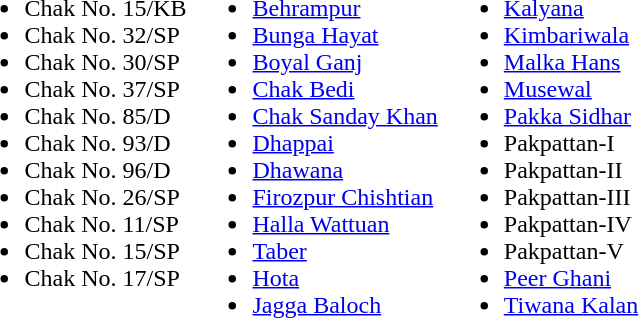<table>
<tr ---->
<td valign="top"><br><ul><li>Chak No. 15/KB</li><li>Chak No. 32/SP</li><li>Chak No. 30/SP</li><li>Chak No. 37/SP</li><li>Chak  No. 85/D</li><li>Chak  No. 93/D</li><li>Chak No. 96/D</li><li>Chak No. 26/SP</li><li>Chak No. 11/SP</li><li>Chak No. 15/SP</li><li>Chak No. 17/SP</li></ul></td>
<td valign="top"><br><ul><li><a href='#'>Behrampur</a></li><li><a href='#'>Bunga Hayat</a></li><li><a href='#'>Boyal Ganj</a></li><li><a href='#'>Chak Bedi</a></li><li><a href='#'>Chak Sanday Khan</a></li><li><a href='#'>Dhappai</a></li><li><a href='#'>Dhawana</a></li><li><a href='#'>Firozpur Chishtian</a></li><li><a href='#'>Halla Wattuan</a></li><li><a href='#'>Taber</a></li><li><a href='#'>Hota</a></li><li><a href='#'>Jagga Baloch</a></li></ul></td>
<td valign="top"><br><ul><li><a href='#'>Kalyana</a></li><li><a href='#'>Kimbariwala</a></li><li><a href='#'>Malka Hans</a></li><li><a href='#'>Musewal</a></li><li><a href='#'>Pakka Sidhar</a></li><li>Pakpattan-I</li><li>Pakpattan-II</li><li>Pakpattan-III</li><li>Pakpattan-IV</li><li>Pakpattan-V</li><li><a href='#'>Peer Ghani</a></li><li><a href='#'>Tiwana Kalan</a></li></ul></td>
</tr>
</table>
